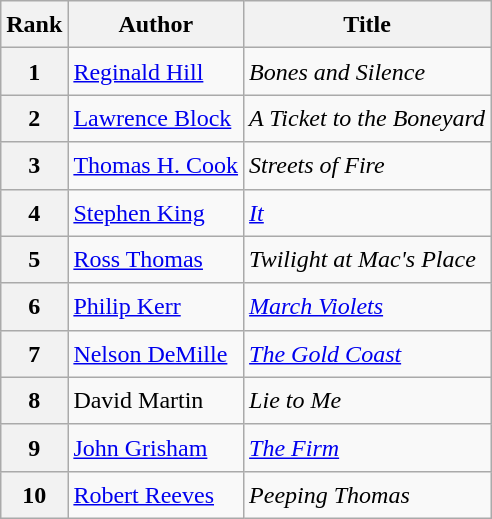<table class="wikitable sortable" style="font-size:1.00em; line-height:1.5em;">
<tr>
<th>Rank</th>
<th>Author</th>
<th>Title</th>
</tr>
<tr>
<th>1</th>
<td><a href='#'>Reginald Hill</a></td>
<td><em>Bones and Silence</em></td>
</tr>
<tr>
<th>2</th>
<td><a href='#'>Lawrence Block</a></td>
<td><em>A Ticket to the Boneyard</em></td>
</tr>
<tr>
<th>3</th>
<td><a href='#'>Thomas H. Cook</a></td>
<td><em>Streets of Fire</em></td>
</tr>
<tr>
<th>4</th>
<td><a href='#'>Stephen King</a></td>
<td><em><a href='#'>It</a></em></td>
</tr>
<tr>
<th>5</th>
<td><a href='#'>Ross Thomas</a></td>
<td><em>Twilight at Mac's Place</em></td>
</tr>
<tr>
<th>6</th>
<td><a href='#'>Philip Kerr</a></td>
<td><em><a href='#'>March Violets</a></em></td>
</tr>
<tr>
<th>7</th>
<td><a href='#'>Nelson DeMille</a></td>
<td><em><a href='#'>The Gold Coast</a></em></td>
</tr>
<tr>
<th>8</th>
<td>David Martin</td>
<td><em>Lie to Me</em></td>
</tr>
<tr>
<th>9</th>
<td><a href='#'>John Grisham</a></td>
<td><em><a href='#'>The Firm</a></em></td>
</tr>
<tr>
<th>10</th>
<td><a href='#'>Robert Reeves</a></td>
<td><em>Peeping Thomas</em></td>
</tr>
</table>
